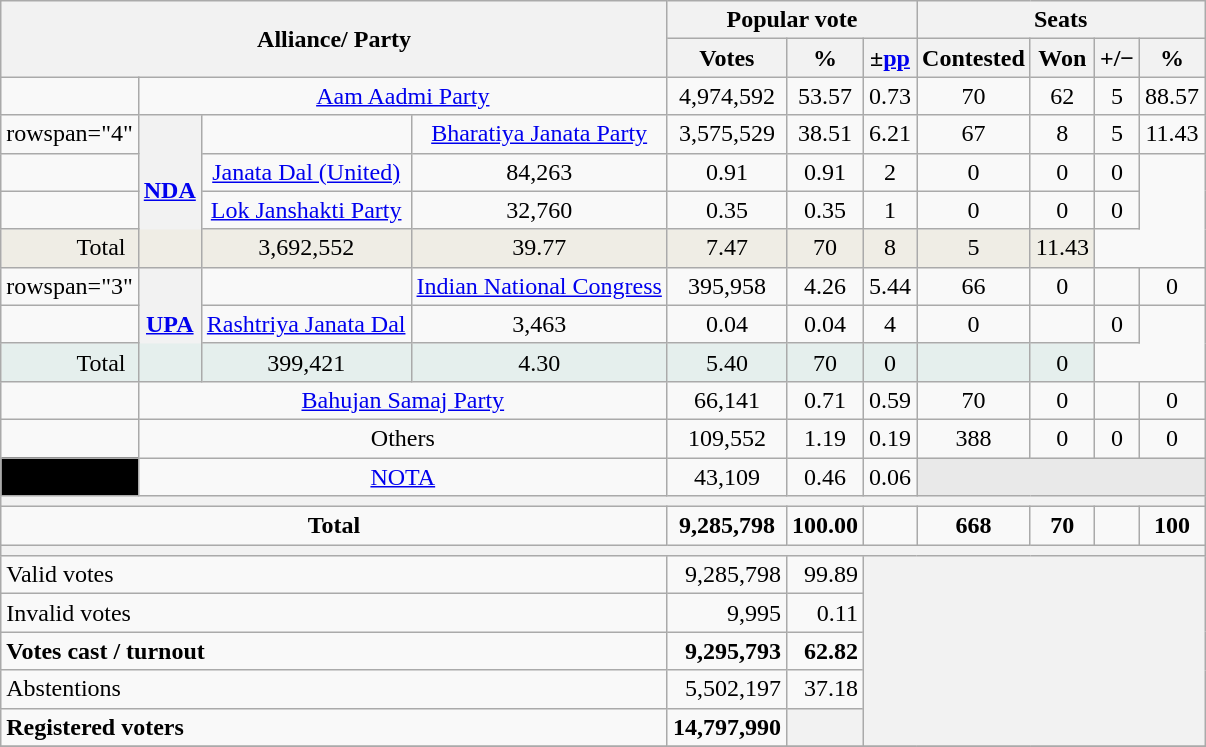<table class="wikitable sortable">
<tr>
<th colspan="4" rowspan="2">Alliance/ Party</th>
<th colspan="3">Popular vote</th>
<th colspan="4">Seats</th>
</tr>
<tr>
<th>Votes</th>
<th>%</th>
<th>±<a href='#'>pp</a></th>
<th>Contested</th>
<th>Won</th>
<th><strong>+/−</strong></th>
<th>%</th>
</tr>
<tr>
<td></td>
<td colspan="3" style="text-align:center;"><a href='#'>Aam Aadmi Party</a></td>
<td style="text-align:center;">4,974,592</td>
<td style="text-align:center;">53.57</td>
<td style="text-align:center;"> 0.73</td>
<td style="text-align:center;">70</td>
<td style="text-align:center;">62</td>
<td style="text-align:center;"> 5</td>
<td>88.57</td>
</tr>
<tr>
<td>rowspan="4" </td>
<th rowspan="4"><a href='#'>NDA</a></th>
<td></td>
<td style="text-align:center;"><a href='#'>Bharatiya Janata Party</a></td>
<td style="text-align:center;">3,575,529</td>
<td style="text-align:center;">38.51</td>
<td style="text-align:center;"> 6.21</td>
<td style="text-align:center;">67</td>
<td style="text-align:center;">8</td>
<td style="text-align:center;"> 5</td>
<td style="text-align:center;">11.43</td>
</tr>
<tr>
<td></td>
<td style="text-align:center;"><a href='#'>Janata Dal (United)</a></td>
<td style="text-align:center;">84,263</td>
<td style="text-align:center;">0.91</td>
<td style="text-align:center;"> 0.91</td>
<td style="text-align:center;">2</td>
<td style="text-align:center;">0</td>
<td style="text-align:center;">0</td>
<td style="text-align:center;">0</td>
</tr>
<tr>
<td></td>
<td style="text-align:center;"><a href='#'>Lok Janshakti Party</a></td>
<td style="text-align:center;">32,760</td>
<td style="text-align:center;">0.35</td>
<td style="text-align:center;"> 0.35</td>
<td style="text-align:center;">1</td>
<td style="text-align:center;">0</td>
<td style="text-align:center;">0</td>
<td style="text-align:center;">0</td>
</tr>
<tr>
<td colspan="2" style="background:#efede5; text-align:center;">Total</td>
<td style="background:#efede5; text-align:center;">3,692,552</td>
<td style="background:#efede5; text-align:center;">39.77</td>
<td style="background:#efede5; text-align:center;">7.47</td>
<td style="background:#efede5; text-align:center;">70</td>
<td style="background:#efede5; text-align:center;">8</td>
<td style="background:#efede5; text-align:center;"> 5</td>
<td style="background:#efede5; text-align:center;">11.43</td>
</tr>
<tr>
<td>rowspan="3" </td>
<th rowspan="3"><a href='#'>UPA</a></th>
<td></td>
<td style="text-align:center;"><a href='#'>Indian National Congress</a></td>
<td style="text-align:center;">395,958</td>
<td style="text-align:center;">4.26</td>
<td style="text-align:center;"> 5.44</td>
<td style="text-align:center;">66</td>
<td style="text-align:center;">0</td>
<td style="text-align:center;"></td>
<td style="text-align:center;">0</td>
</tr>
<tr>
<td></td>
<td style="text-align:center;"><a href='#'>Rashtriya Janata Dal</a></td>
<td style="text-align:center;">3,463</td>
<td style="text-align:center;">0.04</td>
<td style="text-align:center;"> 0.04</td>
<td style="text-align:center;">4</td>
<td style="text-align:center;">0</td>
<td style="text-align:center;"></td>
<td style="text-align:center;">0</td>
</tr>
<tr>
<td colspan="2" style="background:#e5efed; text-align:center;">Total</td>
<td style="background:#e5efed; text-align:center;">399,421</td>
<td style="background:#e5efed; text-align:center;">4.30</td>
<td style="background:#e5efed; text-align:center;">5.40</td>
<td style="background:#e5efed; text-align:center;">70</td>
<td style="background:#e5efed; text-align:center;">0</td>
<td style="background:#e5efed; text-align:center;"></td>
<td style="background:#e5efed; text-align:center;">0</td>
</tr>
<tr>
<td></td>
<td colspan="3" style="text-align:center;"><a href='#'>Bahujan Samaj Party</a></td>
<td style="text-align:center;">66,141</td>
<td style="text-align:center;">0.71</td>
<td style="text-align:center;"> 0.59</td>
<td style="text-align:center;">70</td>
<td style="text-align:center;">0</td>
<td style="text-align:center;"></td>
<td style="text-align:center;">0</td>
</tr>
<tr>
<td></td>
<td colspan="3" style="text-align:center;">Others</td>
<td style="text-align:center;">109,552</td>
<td style="text-align:center;">1.19</td>
<td style="text-align:center;">0.19</td>
<td style="text-align:center;">388</td>
<td style="text-align:center;">0</td>
<td style="text-align:center;">0</td>
<td style="text-align:center;">0</td>
</tr>
<tr>
<td bgcolor="Black"></td>
<td colspan="3" style="text-align:center;"><a href='#'>NOTA</a></td>
<td style="text-align:center;">43,109</td>
<td style="text-align:center;">0.46</td>
<td style="text-align:center;">0.06</td>
<th colspan="4" style="background-color:#E9E9E9"></th>
</tr>
<tr>
<th colspan="11"></th>
</tr>
<tr>
<td colspan="4" style="text-align:center;"><strong>Total</strong></td>
<td style="text-align:center;"><strong>9,285,798</strong></td>
<td style="text-align:center;"><strong>100.00</strong></td>
<td style="text-align:center;"><strong></strong></td>
<td style="text-align:center;"><strong>668</strong></td>
<td style="text-align:center;"><strong>70</strong></td>
<td style="text-align:center;"><strong></strong></td>
<td style="text-align:center;"><strong>100</strong></td>
</tr>
<tr>
<th colspan="11"></th>
</tr>
<tr>
<td colspan="4">Valid votes</td>
<td style="text-align:right;">9,285,798</td>
<td style="text-align:right;">99.89</td>
<th colspan="5" rowspan="5"></th>
</tr>
<tr>
<td colspan="4">Invalid votes</td>
<td style="text-align:right;">9,995</td>
<td style="text-align:right;">0.11</td>
</tr>
<tr>
<td colspan="4"><strong>Votes cast / turnout</strong></td>
<td style="text-align:right;"><strong>9,295,793</strong></td>
<td style="text-align:right;"><strong>62.82</strong></td>
</tr>
<tr>
<td colspan="4">Abstentions</td>
<td style="text-align:right;">5,502,197</td>
<td style="text-align:right;">37.18</td>
</tr>
<tr>
<td colspan="4"><strong>Registered voters</strong></td>
<td style="text-align:right;"><strong>14,797,990</strong></td>
<th colspan="1"></th>
</tr>
<tr>
</tr>
</table>
